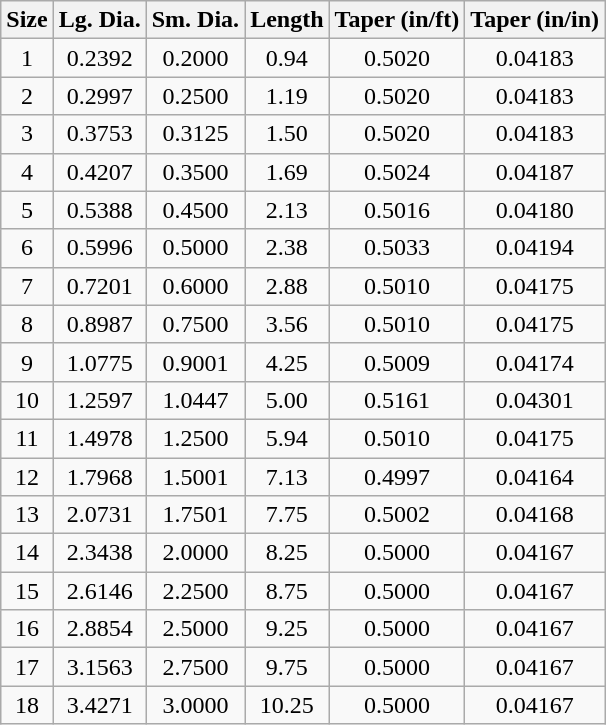<table class="wikitable" style="min-width:30%; text-align: center;">
<tr>
<th>Size</th>
<th>Lg. Dia.</th>
<th>Sm. Dia.</th>
<th>Length</th>
<th>Taper (in/ft)</th>
<th>Taper (in/in)</th>
</tr>
<tr>
<td>1</td>
<td>0.2392</td>
<td>0.2000</td>
<td>0.94</td>
<td>0.5020</td>
<td>0.04183</td>
</tr>
<tr>
<td>2</td>
<td>0.2997</td>
<td>0.2500</td>
<td>1.19</td>
<td>0.5020</td>
<td>0.04183</td>
</tr>
<tr>
<td>3</td>
<td>0.3753</td>
<td>0.3125</td>
<td>1.50</td>
<td>0.5020</td>
<td>0.04183</td>
</tr>
<tr>
<td>4</td>
<td>0.4207</td>
<td>0.3500</td>
<td>1.69</td>
<td>0.5024</td>
<td>0.04187</td>
</tr>
<tr>
<td>5</td>
<td>0.5388</td>
<td>0.4500</td>
<td>2.13</td>
<td>0.5016</td>
<td>0.04180</td>
</tr>
<tr>
<td>6</td>
<td>0.5996</td>
<td>0.5000</td>
<td>2.38</td>
<td>0.5033</td>
<td>0.04194</td>
</tr>
<tr>
<td>7</td>
<td>0.7201</td>
<td>0.6000</td>
<td>2.88</td>
<td>0.5010</td>
<td>0.04175</td>
</tr>
<tr>
<td>8</td>
<td>0.8987</td>
<td>0.7500</td>
<td>3.56</td>
<td>0.5010</td>
<td>0.04175</td>
</tr>
<tr>
<td>9</td>
<td>1.0775</td>
<td>0.9001</td>
<td>4.25</td>
<td>0.5009</td>
<td>0.04174</td>
</tr>
<tr>
<td>10</td>
<td>1.2597</td>
<td>1.0447</td>
<td>5.00</td>
<td>0.5161</td>
<td>0.04301</td>
</tr>
<tr>
<td>11</td>
<td>1.4978</td>
<td>1.2500</td>
<td>5.94</td>
<td>0.5010</td>
<td>0.04175</td>
</tr>
<tr>
<td>12</td>
<td>1.7968</td>
<td>1.5001</td>
<td>7.13</td>
<td>0.4997</td>
<td>0.04164</td>
</tr>
<tr>
<td>13</td>
<td>2.0731</td>
<td>1.7501</td>
<td>7.75</td>
<td>0.5002</td>
<td>0.04168</td>
</tr>
<tr>
<td>14</td>
<td>2.3438</td>
<td>2.0000</td>
<td>8.25</td>
<td>0.5000</td>
<td>0.04167</td>
</tr>
<tr>
<td>15</td>
<td>2.6146</td>
<td>2.2500</td>
<td>8.75</td>
<td>0.5000</td>
<td>0.04167</td>
</tr>
<tr>
<td>16</td>
<td>2.8854</td>
<td>2.5000</td>
<td>9.25</td>
<td>0.5000</td>
<td>0.04167</td>
</tr>
<tr>
<td>17</td>
<td>3.1563</td>
<td>2.7500</td>
<td>9.75</td>
<td>0.5000</td>
<td>0.04167</td>
</tr>
<tr>
<td>18</td>
<td>3.4271</td>
<td>3.0000</td>
<td>10.25</td>
<td>0.5000</td>
<td>0.04167</td>
</tr>
</table>
